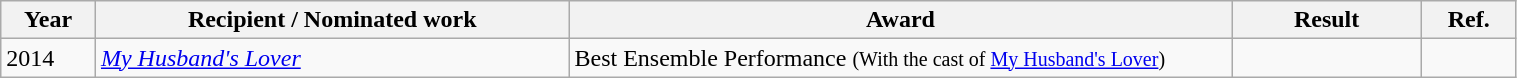<table class="wikitable" style="width:80%">
<tr>
<th scope="col" width="5%" style="white-space: nowrap;">Year</th>
<th scope="col" width="25%" style="white-space: nowrap;">Recipient / Nominated work</th>
<th scope="col" width="35%" style="white-space: nowrap;">Award</th>
<th scope="col" width="10%" style="white-space: nowrap;">Result</th>
<th scope="col" width="5%" style="white-space: nowrap;">Ref.</th>
</tr>
<tr>
<td>2014</td>
<td><em><a href='#'>My Husband's Lover</a></em></td>
<td>Best Ensemble Performance <small>(With the cast of <a href='#'>My Husband's Lover</a>)</small></td>
<td></td>
<td style="text-align:center;"></td>
</tr>
</table>
